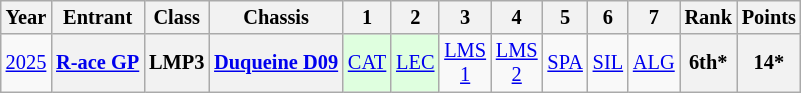<table class="wikitable" style="text-align:center; font-size:85%">
<tr>
<th>Year</th>
<th>Entrant</th>
<th>Class</th>
<th>Chassis</th>
<th>1</th>
<th>2</th>
<th>3</th>
<th>4</th>
<th>5</th>
<th>6</th>
<th>7</th>
<th>Rank</th>
<th>Points</th>
</tr>
<tr>
<td><a href='#'>2025</a></td>
<th nowrap><a href='#'>R-ace GP</a></th>
<th>LMP3</th>
<th nowrap><a href='#'>Duqueine D09</a></th>
<td style="background:#DFFFDF;"><a href='#'>CAT</a><br></td>
<td style="background:#DFFFDF;"><a href='#'>LEC</a><br></td>
<td><a href='#'>LMS<br>1</a></td>
<td><a href='#'>LMS<br>2</a></td>
<td><a href='#'>SPA</a></td>
<td><a href='#'>SIL</a></td>
<td><a href='#'>ALG</a></td>
<th>6th*</th>
<th>14*</th>
</tr>
</table>
